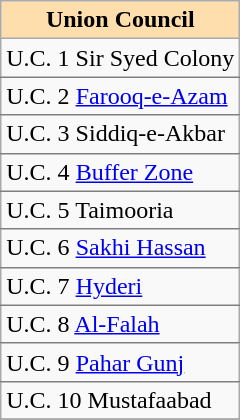<table class="sortable wikitable" align="left">
<tr>
<th style="background:#ffdead;"><strong>Union Council</strong></th>
</tr>
<tr>
<td style="border-bottom:1px solid grey;">U.C. 1 Sir Syed Colony</td>
</tr>
<tr>
<td style="border-bottom:1px solid grey;">U.C. 2 <a href='#'>Farooq-e-Azam</a></td>
</tr>
<tr>
<td style="border-bottom:1px solid grey;">U.C. 3 Siddiq-e-Akbar</td>
</tr>
<tr>
<td style="border-bottom:1px solid grey;">U.C. 4 <a href='#'>Buffer Zone</a></td>
</tr>
<tr>
<td style="border-bottom:1px solid grey;">U.C. 5 Taimooria</td>
</tr>
<tr>
<td style="border-bottom:1px solid grey;">U.C. 6 <a href='#'>Sakhi Hassan</a></td>
</tr>
<tr>
<td style="border-bottom:1px solid grey;">U.C. 7 <a href='#'>Hyderi</a></td>
</tr>
<tr>
<td style="border-bottom:1px solid grey;">U.C. 8 <a href='#'>Al-Falah</a></td>
</tr>
<tr>
<td style="border-bottom:1px solid grey;">U.C. 9 <a href='#'>Pahar Gunj</a></td>
</tr>
<tr>
<td style="border-bottom:1px solid grey;">U.C. 10 Mustafaabad</td>
</tr>
<tr>
</tr>
</table>
